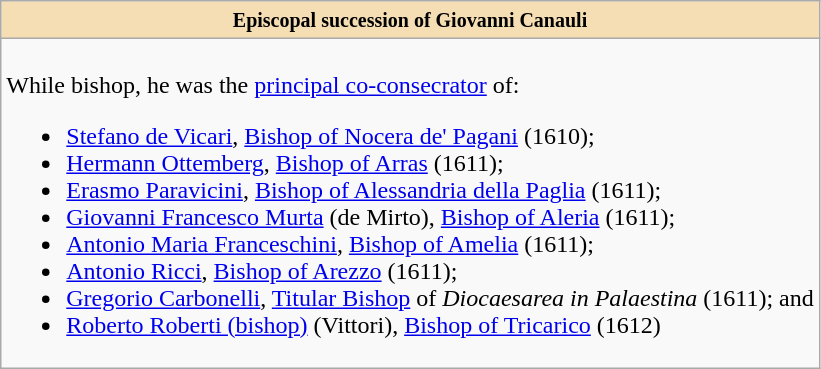<table role="presentation" class="wikitable mw-collapsible mw-collapsed"|>
<tr>
<th style="background:#F5DEB3"><small>Episcopal succession of  Giovanni Canauli</small></th>
</tr>
<tr>
<td><br>While bishop, he was the <a href='#'>principal co-consecrator</a> of:<ul><li><a href='#'>Stefano de Vicari</a>, <a href='#'>Bishop of Nocera de' Pagani</a> (1610);</li><li><a href='#'>Hermann Ottemberg</a>, <a href='#'>Bishop of Arras</a> (1611);</li><li><a href='#'>Erasmo Paravicini</a>, <a href='#'>Bishop of Alessandria della Paglia</a> (1611);</li><li><a href='#'>Giovanni Francesco Murta</a> (de Mirto), <a href='#'>Bishop of Aleria</a> (1611);</li><li><a href='#'>Antonio Maria Franceschini</a>, <a href='#'>Bishop of Amelia</a> (1611);</li><li><a href='#'>Antonio Ricci</a>, <a href='#'>Bishop of Arezzo</a> (1611);</li><li><a href='#'>Gregorio Carbonelli</a>, <a href='#'>Titular Bishop</a> of <em>Diocaesarea in Palaestina</em> (1611); and</li><li><a href='#'>Roberto Roberti (bishop)</a> (Vittori), <a href='#'>Bishop of Tricarico</a> (1612)</li></ul></td>
</tr>
</table>
